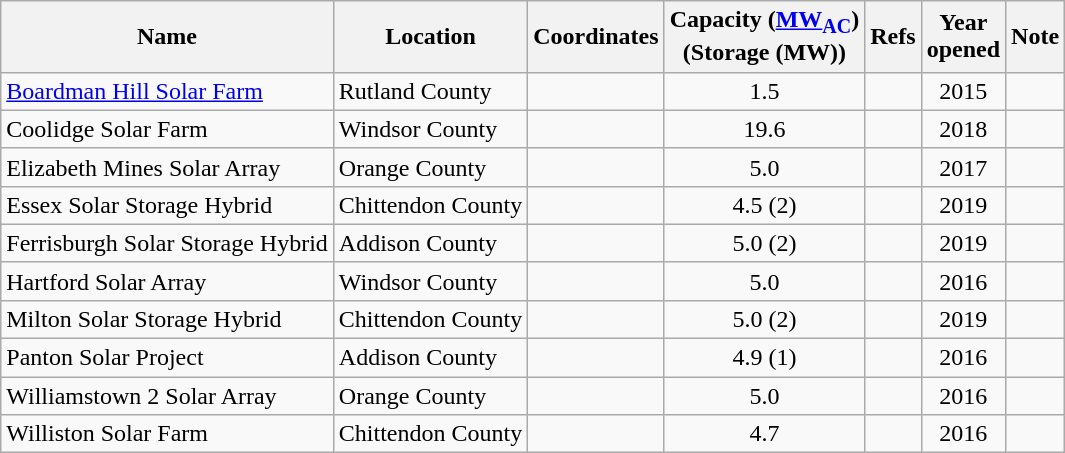<table class="wikitable sortable">
<tr>
<th>Name</th>
<th>Location</th>
<th>Coordinates</th>
<th>Capacity (<a href='#'>MW<sub>AC</sub></a>)<br>(Storage (MW))</th>
<th>Refs</th>
<th>Year<br>opened</th>
<th>Note</th>
</tr>
<tr>
<td><a href='#'>Boardman Hill Solar Farm</a></td>
<td>Rutland County</td>
<td></td>
<td align="center">1.5</td>
<td></td>
<td align="center">2015</td>
<td></td>
</tr>
<tr>
<td>Coolidge Solar Farm</td>
<td>Windsor County</td>
<td></td>
<td align="center">19.6</td>
<td></td>
<td align="center">2018</td>
<td></td>
</tr>
<tr>
<td>Elizabeth Mines Solar Array</td>
<td>Orange County</td>
<td></td>
<td align="center">5.0</td>
<td></td>
<td align="center">2017</td>
<td></td>
</tr>
<tr>
<td>Essex Solar Storage Hybrid</td>
<td>Chittendon County</td>
<td></td>
<td align="center">4.5 (2)</td>
<td></td>
<td align="center">2019</td>
<td></td>
</tr>
<tr>
<td>Ferrisburgh Solar Storage Hybrid</td>
<td>Addison County</td>
<td></td>
<td align="center">5.0 (2)</td>
<td></td>
<td align="center">2019</td>
<td></td>
</tr>
<tr>
<td>Hartford Solar Array</td>
<td>Windsor County</td>
<td></td>
<td align="center">5.0</td>
<td></td>
<td align="center">2016</td>
<td></td>
</tr>
<tr>
<td>Milton Solar Storage Hybrid</td>
<td>Chittendon County</td>
<td></td>
<td align="center">5.0 (2)</td>
<td></td>
<td align="center">2019</td>
<td></td>
</tr>
<tr>
<td>Panton Solar Project</td>
<td>Addison County</td>
<td></td>
<td align="center">4.9 (1)</td>
<td></td>
<td align="center">2016</td>
<td></td>
</tr>
<tr>
<td>Williamstown 2 Solar Array</td>
<td>Orange County</td>
<td></td>
<td align="center">5.0</td>
<td></td>
<td align="center">2016</td>
<td></td>
</tr>
<tr>
<td>Williston Solar Farm</td>
<td>Chittendon County</td>
<td></td>
<td align="center">4.7</td>
<td></td>
<td align="center">2016</td>
<td></td>
</tr>
</table>
